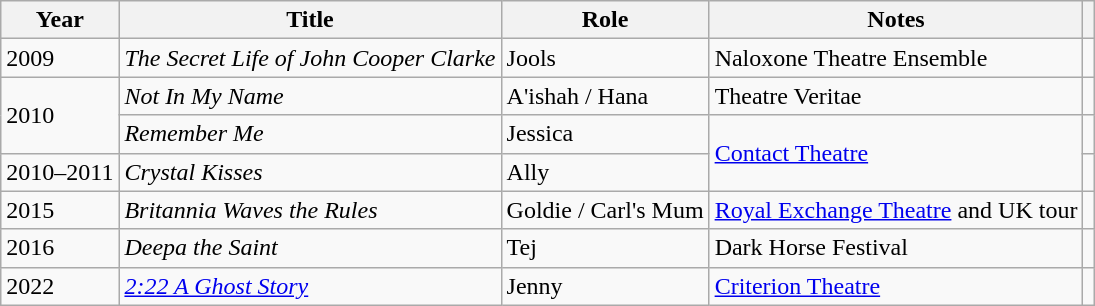<table class="wikitable sortable">
<tr>
<th>Year</th>
<th>Title</th>
<th>Role</th>
<th class="unsortable">Notes</th>
<th class="unsortable"></th>
</tr>
<tr>
<td>2009</td>
<td><em>The Secret Life of John Cooper Clarke</em></td>
<td>Jools</td>
<td>Naloxone Theatre Ensemble</td>
<td style = "text-align: center;"></td>
</tr>
<tr>
<td rowspan="2">2010</td>
<td><em>Not In My Name</em></td>
<td>A'ishah / Hana</td>
<td>Theatre Veritae</td>
<td style = "text-align: center;"></td>
</tr>
<tr>
<td><em>Remember Me</em></td>
<td>Jessica</td>
<td rowspan="2"><a href='#'>Contact Theatre</a></td>
<td style = "text-align: center;"></td>
</tr>
<tr>
<td>2010–2011</td>
<td><em>Crystal Kisses</em></td>
<td>Ally</td>
<td style = "text-align: center;"></td>
</tr>
<tr>
<td>2015</td>
<td><em>Britannia Waves the Rules</em></td>
<td>Goldie / Carl's Mum</td>
<td><a href='#'>Royal Exchange Theatre</a> and UK tour</td>
<td style = "text-align: center;"></td>
</tr>
<tr>
<td>2016</td>
<td><em>Deepa the Saint</em></td>
<td>Tej</td>
<td>Dark Horse Festival</td>
<td style = "text-align: center;"></td>
</tr>
<tr>
<td>2022</td>
<td><em><a href='#'>2:22 A Ghost Story</a></em></td>
<td>Jenny</td>
<td><a href='#'>Criterion Theatre</a></td>
<td style = "text-align: center;"></td>
</tr>
</table>
